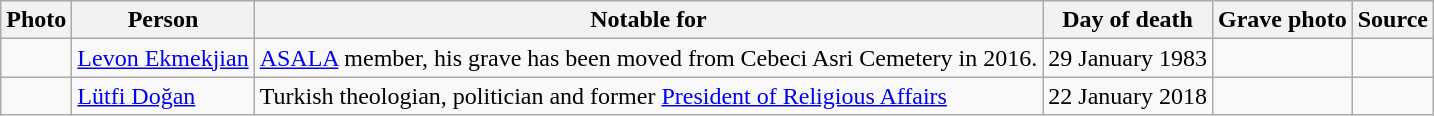<table class="wikitable sortable">
<tr>
<th scope=col>Photo</th>
<th scope=col>Person</th>
<th scope=col>Notable for</th>
<th scope=col>Day of death</th>
<th scope=col>Grave photo</th>
<th scope=col>Source</th>
</tr>
<tr>
<td></td>
<td><a href='#'>Levon Ekmekjian</a></td>
<td><a href='#'>ASALA</a> member, his grave has been moved from Cebeci Asri Cemetery in 2016.</td>
<td>29 January 1983</td>
<td></td>
<td></td>
</tr>
<tr>
<td></td>
<td><a href='#'>Lütfi Doğan</a></td>
<td>Turkish theologian, politician and former <a href='#'>President of Religious Affairs</a></td>
<td>22 January 2018</td>
<td></td>
<td></td>
</tr>
</table>
